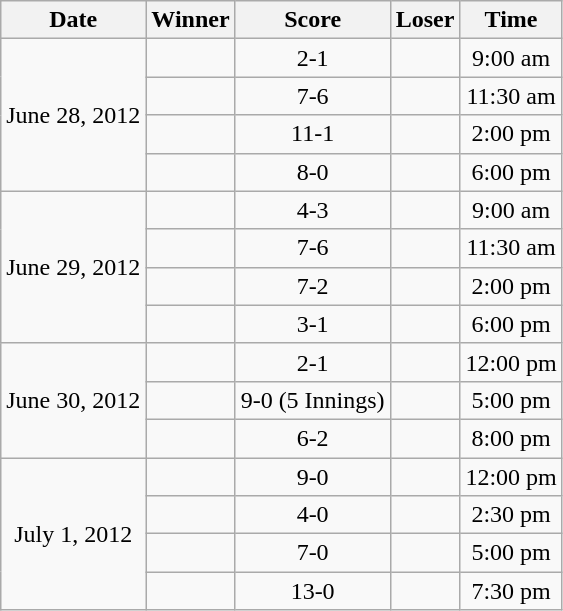<table class="wikitable">
<tr>
<th>Date</th>
<th>Winner</th>
<th>Score</th>
<th>Loser</th>
<th>Time</th>
</tr>
<tr align=center>
<td rowspan=4>June 28, 2012</td>
<td></td>
<td>2-1</td>
<td></td>
<td>9:00 am</td>
</tr>
<tr align=center>
<td></td>
<td>7-6</td>
<td></td>
<td>11:30 am</td>
</tr>
<tr align=center>
<td></td>
<td>11-1</td>
<td></td>
<td>2:00 pm</td>
</tr>
<tr align=center>
<td></td>
<td>8-0</td>
<td></td>
<td>6:00 pm</td>
</tr>
<tr align=center>
<td rowspan=4>June 29, 2012</td>
<td></td>
<td>4-3</td>
<td></td>
<td>9:00 am</td>
</tr>
<tr align=center>
<td></td>
<td>7-6</td>
<td></td>
<td>11:30 am</td>
</tr>
<tr align=center>
<td></td>
<td>7-2</td>
<td></td>
<td>2:00 pm</td>
</tr>
<tr align=center>
<td></td>
<td>3-1</td>
<td></td>
<td>6:00 pm</td>
</tr>
<tr align=center>
<td rowspan=3>June 30, 2012</td>
<td></td>
<td>2-1</td>
<td></td>
<td>12:00 pm</td>
</tr>
<tr align=center>
<td></td>
<td>9-0 (5 Innings)</td>
<td></td>
<td>5:00 pm</td>
</tr>
<tr align=center>
<td></td>
<td>6-2</td>
<td></td>
<td>8:00 pm</td>
</tr>
<tr align=center>
<td rowspan=4>July 1, 2012</td>
<td></td>
<td>9-0</td>
<td></td>
<td>12:00 pm</td>
</tr>
<tr align=center>
<td></td>
<td>4-0</td>
<td></td>
<td>2:30 pm</td>
</tr>
<tr align=center>
<td></td>
<td>7-0</td>
<td></td>
<td>5:00 pm</td>
</tr>
<tr align=center>
<td></td>
<td>13-0</td>
<td></td>
<td>7:30 pm</td>
</tr>
</table>
